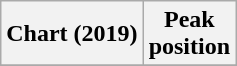<table class="wikitable plainrowheaders">
<tr>
<th scope="col">Chart (2019)</th>
<th scope="col">Peak<br>position</th>
</tr>
<tr>
</tr>
</table>
